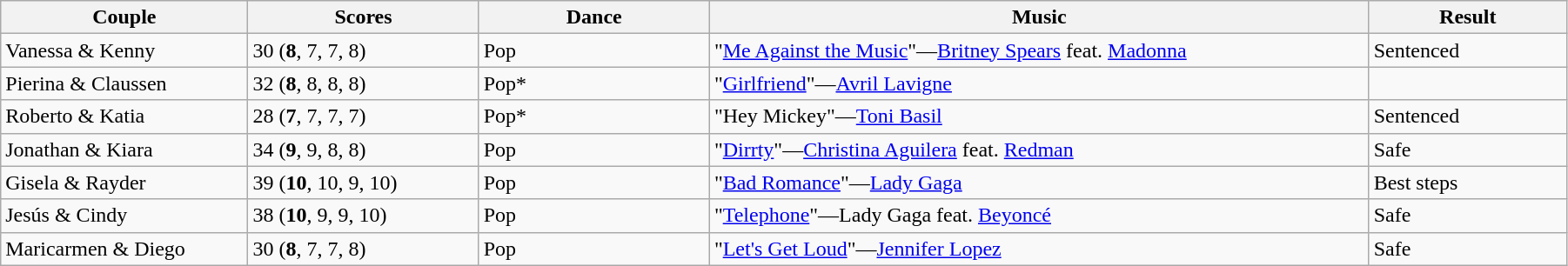<table class="wikitable sortable" style="width:95%; white-space:nowrap">
<tr>
<th style="width:15%;">Couple</th>
<th style="width:14%;">Scores</th>
<th style="width:14%;">Dance</th>
<th style="width:40%;">Music</th>
<th style="width:12%;">Result</th>
</tr>
<tr>
<td>Vanessa & Kenny</td>
<td>30 (<strong>8</strong>, 7, 7, 8)</td>
<td>Pop</td>
<td>"<a href='#'>Me Against the Music</a>"—<a href='#'>Britney Spears</a> feat. <a href='#'>Madonna</a></td>
<td>Sentenced</td>
</tr>
<tr>
<td>Pierina & Claussen</td>
<td>32 (<strong>8</strong>, 8, 8, 8)</td>
<td>Pop*</td>
<td>"<a href='#'>Girlfriend</a>"—<a href='#'>Avril Lavigne</a></td>
<td></td>
</tr>
<tr>
<td>Roberto & Katia</td>
<td>28 (<strong>7</strong>, 7, 7, 7)</td>
<td>Pop*</td>
<td>"Hey Mickey"—<a href='#'>Toni Basil</a></td>
<td>Sentenced</td>
</tr>
<tr>
<td>Jonathan & Kiara</td>
<td>34 (<strong>9</strong>, 9, 8, 8)</td>
<td>Pop</td>
<td>"<a href='#'>Dirrty</a>"—<a href='#'>Christina Aguilera</a> feat. <a href='#'>Redman</a></td>
<td>Safe</td>
</tr>
<tr>
<td>Gisela & Rayder</td>
<td>39 (<strong>10</strong>, 10, 9, 10)</td>
<td>Pop</td>
<td>"<a href='#'>Bad Romance</a>"—<a href='#'>Lady Gaga</a></td>
<td>Best steps</td>
</tr>
<tr>
<td>Jesús & Cindy</td>
<td>38 (<strong>10</strong>, 9, 9, 10)</td>
<td>Pop</td>
<td>"<a href='#'>Telephone</a>"—Lady Gaga feat. <a href='#'>Beyoncé</a></td>
<td>Safe</td>
</tr>
<tr>
<td>Maricarmen & Diego</td>
<td>30 (<strong>8</strong>, 7, 7, 8)</td>
<td>Pop</td>
<td>"<a href='#'>Let's Get Loud</a>"—<a href='#'>Jennifer Lopez</a></td>
<td>Safe</td>
</tr>
</table>
